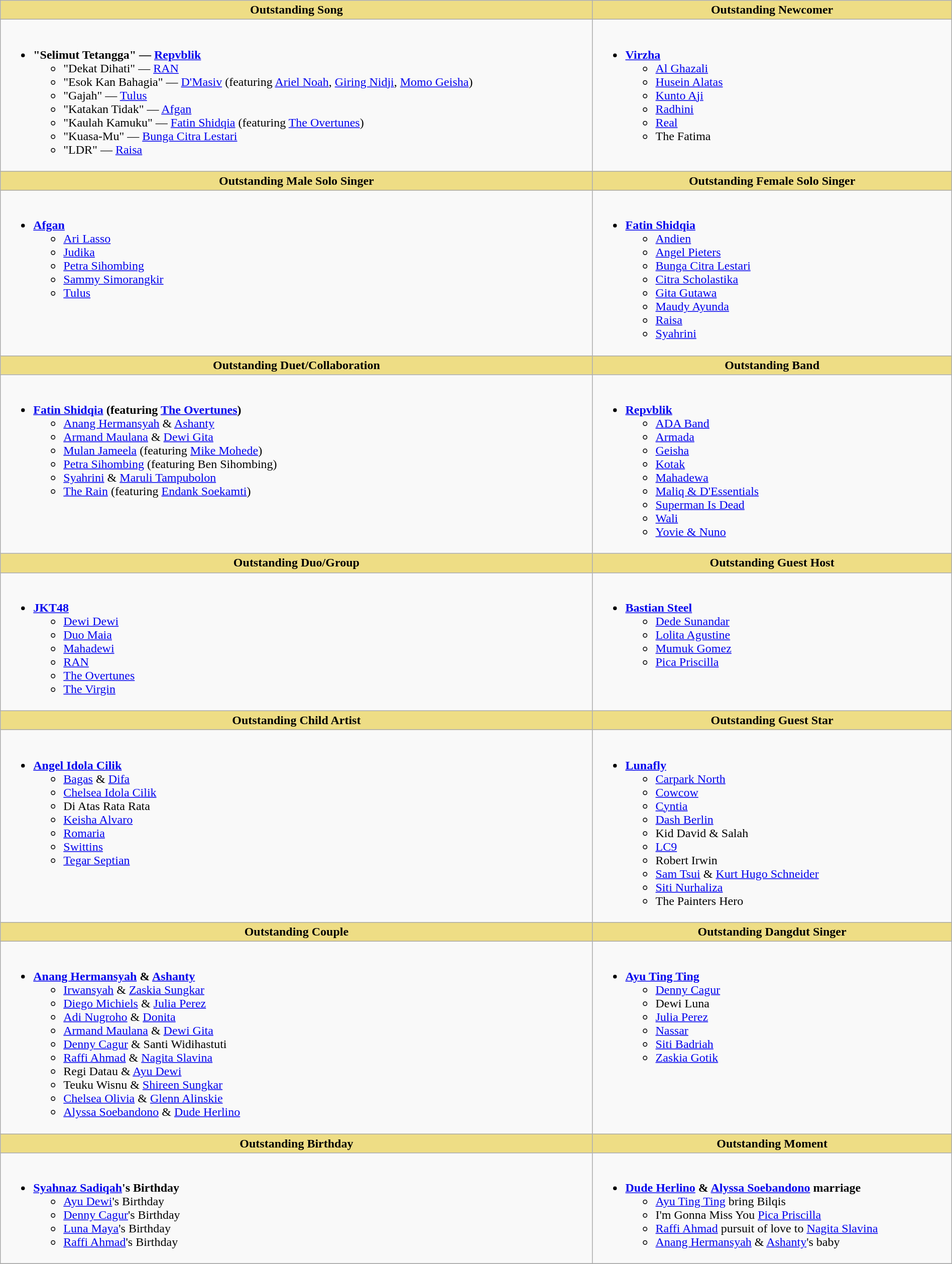<table class="wikitable" style="width:100%;">
<tr>
<th style="background:#EEDD85; width=50%">Outstanding Song</th>
<th style="background:#EEDD85; width=50%">Outstanding Newcomer</th>
</tr>
<tr>
<td valign="top"><br><ul><li><strong>"Selimut Tetangga" — <a href='#'>Repvblik</a></strong><ul><li>"Dekat Dihati" — <a href='#'>RAN</a></li><li>"Esok Kan Bahagia" — <a href='#'>D'Masiv</a> (featuring <a href='#'>Ariel Noah</a>, <a href='#'>Giring Nidji</a>, <a href='#'>Momo Geisha</a>)</li><li>"Gajah" — <a href='#'>Tulus</a></li><li>"Katakan Tidak" — <a href='#'>Afgan</a></li><li>"Kaulah Kamuku" — <a href='#'>Fatin Shidqia</a> (featuring <a href='#'>The Overtunes</a>)</li><li>"Kuasa-Mu" — <a href='#'>Bunga Citra Lestari</a></li><li>"LDR" — <a href='#'>Raisa</a></li></ul></li></ul></td>
<td valign= "top"><br><ul><li><strong><a href='#'>Virzha</a></strong><ul><li><a href='#'>Al Ghazali</a></li><li><a href='#'>Husein Alatas</a></li><li><a href='#'>Kunto Aji</a></li><li><a href='#'>Radhini</a></li><li><a href='#'>Real</a></li><li>The Fatima</li></ul></li></ul></td>
</tr>
<tr>
<th style="background:#EEDD85; width=50%">Outstanding Male Solo Singer</th>
<th style="background:#EEDD85; width=50%">Outstanding Female Solo Singer</th>
</tr>
<tr>
<td valign= "top"><br><ul><li><strong><a href='#'>Afgan</a></strong><ul><li><a href='#'>Ari Lasso</a></li><li><a href='#'>Judika</a></li><li><a href='#'>Petra Sihombing</a></li><li><a href='#'>Sammy Simorangkir</a></li><li><a href='#'>Tulus</a></li></ul></li></ul></td>
<td valign= "top"><br><ul><li><strong><a href='#'>Fatin Shidqia</a></strong> <ul><li><a href='#'>Andien</a></li><li><a href='#'>Angel Pieters</a></li><li><a href='#'>Bunga Citra Lestari</a></li><li><a href='#'>Citra Scholastika</a></li><li><a href='#'>Gita Gutawa</a></li><li><a href='#'>Maudy Ayunda</a></li><li><a href='#'>Raisa</a></li><li><a href='#'>Syahrini</a></li></ul></li></ul></td>
</tr>
<tr>
<th style="background:#EEDD85; width=50%">Outstanding Duet/Collaboration</th>
<th style="background:#EEDD85; width=50%">Outstanding Band</th>
</tr>
<tr>
<td valign= "top"><br><ul><li><strong><a href='#'>Fatin Shidqia</a> (featuring <a href='#'>The Overtunes</a>)</strong><ul><li><a href='#'>Anang Hermansyah</a> & <a href='#'>Ashanty</a></li><li><a href='#'>Armand Maulana</a> & <a href='#'>Dewi Gita</a></li><li><a href='#'>Mulan Jameela</a> (featuring <a href='#'>Mike Mohede</a>)</li><li><a href='#'>Petra Sihombing</a> (featuring Ben Sihombing)</li><li><a href='#'>Syahrini</a> & <a href='#'>Maruli Tampubolon</a></li><li><a href='#'>The Rain</a> (featuring <a href='#'>Endank Soekamti</a>)</li></ul></li></ul></td>
<td valign= "top"><br><ul><li><strong><a href='#'>Repvblik</a></strong><ul><li><a href='#'>ADA Band</a></li><li><a href='#'>Armada</a></li><li><a href='#'>Geisha</a></li><li><a href='#'>Kotak</a></li><li><a href='#'>Mahadewa</a></li><li><a href='#'>Maliq & D'Essentials</a></li><li><a href='#'>Superman Is Dead</a></li><li><a href='#'>Wali</a></li><li><a href='#'>Yovie & Nuno</a></li></ul></li></ul></td>
</tr>
<tr>
<th style="background:#EEDD85; width=50%">Outstanding Duo/Group</th>
<th style="background:#EEDD85; width=50%">Outstanding Guest Host</th>
</tr>
<tr>
<td valign= "top"><br><ul><li><strong><a href='#'>JKT48</a></strong><ul><li><a href='#'>Dewi Dewi</a></li><li><a href='#'>Duo Maia</a></li><li><a href='#'>Mahadewi</a></li><li><a href='#'>RAN</a></li><li><a href='#'>The Overtunes</a></li><li><a href='#'>The Virgin</a></li></ul></li></ul></td>
<td valign= "top"><br><ul><li><strong><a href='#'>Bastian Steel</a></strong><ul><li><a href='#'>Dede Sunandar</a></li><li><a href='#'>Lolita Agustine</a></li><li><a href='#'>Mumuk Gomez</a></li><li><a href='#'>Pica Priscilla</a></li></ul></li></ul></td>
</tr>
<tr>
<th style="background:#EEDD85; width=50%">Outstanding Child Artist</th>
<th style="background:#EEDD85; width=50%">Outstanding Guest Star</th>
</tr>
<tr>
<td valign= "top"><br><ul><li><strong><a href='#'>Angel Idola Cilik</a></strong><ul><li><a href='#'>Bagas</a> & <a href='#'>Difa</a></li><li><a href='#'>Chelsea Idola Cilik</a></li><li>Di Atas Rata Rata</li><li><a href='#'>Keisha Alvaro</a></li><li><a href='#'>Romaria</a></li><li><a href='#'>Swittins</a></li><li><a href='#'>Tegar Septian</a></li></ul></li></ul></td>
<td valign= "top"><br><ul><li><strong><a href='#'>Lunafly</a></strong><ul><li><a href='#'>Carpark North</a></li><li><a href='#'>Cowcow</a></li><li><a href='#'>Cyntia</a></li><li><a href='#'>Dash Berlin</a></li><li>Kid David & Salah</li><li><a href='#'>LC9</a></li><li>Robert Irwin</li><li><a href='#'>Sam Tsui</a> & <a href='#'>Kurt Hugo Schneider</a></li><li><a href='#'>Siti Nurhaliza</a></li><li>The Painters Hero</li></ul></li></ul></td>
</tr>
<tr>
<th style="background:#EEDD85; width=50%">Outstanding Couple</th>
<th style="background:#EEDD85; width=50%">Outstanding Dangdut Singer</th>
</tr>
<tr>
<td valign= "top"><br><ul><li><strong><a href='#'>Anang Hermansyah</a> & <a href='#'>Ashanty</a></strong><ul><li><a href='#'>Irwansyah</a> & <a href='#'>Zaskia Sungkar</a></li><li><a href='#'>Diego Michiels</a> & <a href='#'>Julia Perez</a></li><li><a href='#'>Adi Nugroho</a> & <a href='#'>Donita</a></li><li><a href='#'>Armand Maulana</a> & <a href='#'>Dewi Gita</a></li><li><a href='#'>Denny Cagur</a> & Santi Widihastuti</li><li><a href='#'>Raffi Ahmad</a> & <a href='#'>Nagita Slavina</a></li><li>Regi Datau & <a href='#'>Ayu Dewi</a></li><li>Teuku Wisnu & <a href='#'>Shireen Sungkar</a></li><li><a href='#'>Chelsea Olivia</a> & <a href='#'>Glenn Alinskie</a></li><li><a href='#'>Alyssa Soebandono</a> & <a href='#'>Dude Herlino</a></li></ul></li></ul></td>
<td valign= "top"><br><ul><li><strong><a href='#'>Ayu Ting Ting</a></strong><ul><li><a href='#'>Denny Cagur</a></li><li>Dewi Luna</li><li><a href='#'>Julia Perez</a></li><li><a href='#'>Nassar</a></li><li><a href='#'>Siti Badriah</a></li><li><a href='#'>Zaskia Gotik</a></li></ul></li></ul></td>
</tr>
<tr>
<th style="background:#EEDD85; width=50%">Outstanding Birthday</th>
<th style="background:#EEDD85; width=50%">Outstanding Moment</th>
</tr>
<tr>
<td valign= "top"><br><ul><li><strong><a href='#'>Syahnaz Sadiqah</a>'s Birthday</strong><ul><li><a href='#'>Ayu Dewi</a>'s Birthday</li><li><a href='#'>Denny Cagur</a>'s Birthday</li><li><a href='#'>Luna Maya</a>'s Birthday</li><li><a href='#'>Raffi Ahmad</a>'s Birthday</li></ul></li></ul></td>
<td valign= "top"><br><ul><li><strong><a href='#'>Dude Herlino</a> & <a href='#'>Alyssa Soebandono</a> marriage</strong><ul><li><a href='#'>Ayu Ting Ting</a> bring Bilqis</li><li>I'm Gonna Miss You <a href='#'>Pica Priscilla</a></li><li><a href='#'>Raffi Ahmad</a> pursuit of love to <a href='#'>Nagita Slavina</a></li><li><a href='#'>Anang Hermansyah</a> & <a href='#'>Ashanty</a>'s baby</li></ul></li></ul></td>
</tr>
<tr>
</tr>
</table>
